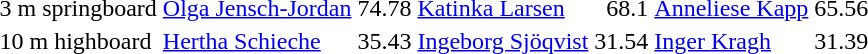<table>
<tr valign="top">
<td>3 m springboard<br></td>
<td><a href='#'>Olga Jensch-Jordan</a><br><small></small></td>
<td align="right">74.78</td>
<td><a href='#'>Katinka Larsen</a><br><small></small></td>
<td align="right">68.1</td>
<td><a href='#'>Anneliese Kapp</a><br><small></small></td>
<td align="right">65.56</td>
</tr>
<tr valign="top">
<td>10 m highboard<br></td>
<td><a href='#'>Hertha Schieche</a><br><small></small></td>
<td align="right">35.43</td>
<td><a href='#'>Ingeborg Sjöqvist</a><br><small></small></td>
<td align="right">31.54</td>
<td><a href='#'>Inger Kragh</a><br><small></small></td>
<td align="right">31.39</td>
</tr>
</table>
